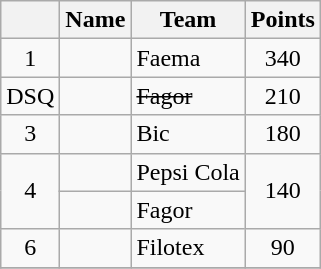<table class="wikitable">
<tr>
<th></th>
<th>Name</th>
<th>Team</th>
<th>Points</th>
</tr>
<tr>
<td style="text-align:center">1</td>
<td>   </td>
<td>Faema</td>
<td style="text-align:center">340</td>
</tr>
<tr>
<td style="text-align:center">DSQ</td>
<td><del></del></td>
<td><del>Fagor</del></td>
<td style="text-align:center">210</td>
</tr>
<tr>
<td style="text-align:center">3</td>
<td></td>
<td>Bic</td>
<td style="text-align:center">180</td>
</tr>
<tr>
<td style="text-align:center" rowspan="2">4</td>
<td></td>
<td>Pepsi Cola</td>
<td style="text-align:center" rowspan="2">140</td>
</tr>
<tr>
<td></td>
<td>Fagor</td>
</tr>
<tr>
<td style="text-align:center">6</td>
<td></td>
<td>Filotex</td>
<td style="text-align:center">90</td>
</tr>
<tr>
</tr>
</table>
